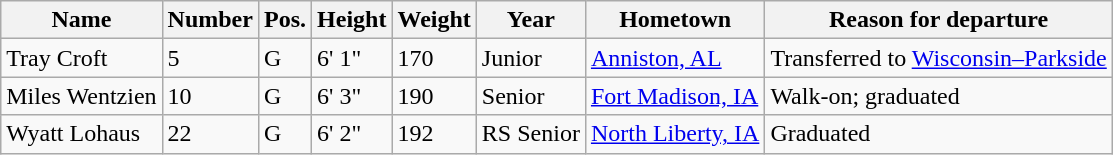<table class="wikitable sortable" border="1">
<tr>
<th>Name</th>
<th>Number</th>
<th>Pos.</th>
<th>Height</th>
<th>Weight</th>
<th>Year</th>
<th>Hometown</th>
<th class="unsortable">Reason for departure</th>
</tr>
<tr>
<td>Tray Croft</td>
<td>5</td>
<td>G</td>
<td>6' 1"</td>
<td>170</td>
<td>Junior</td>
<td><a href='#'>Anniston, AL</a></td>
<td>Transferred to <a href='#'>Wisconsin–Parkside</a></td>
</tr>
<tr>
<td>Miles Wentzien</td>
<td>10</td>
<td>G</td>
<td>6' 3"</td>
<td>190</td>
<td>Senior</td>
<td><a href='#'>Fort Madison, IA</a></td>
<td>Walk-on; graduated</td>
</tr>
<tr>
<td>Wyatt Lohaus</td>
<td>22</td>
<td>G</td>
<td>6' 2"</td>
<td>192</td>
<td>RS Senior</td>
<td><a href='#'>North Liberty, IA</a></td>
<td>Graduated</td>
</tr>
</table>
